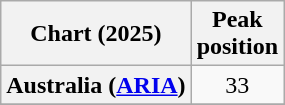<table class="wikitable sortable plainrowheaders" style="text-align:center">
<tr>
<th scope="col">Chart (2025)</th>
<th scope="col">Peak<br>position</th>
</tr>
<tr>
<th scope="row">Australia (<a href='#'>ARIA</a>)</th>
<td>33</td>
</tr>
<tr>
</tr>
</table>
